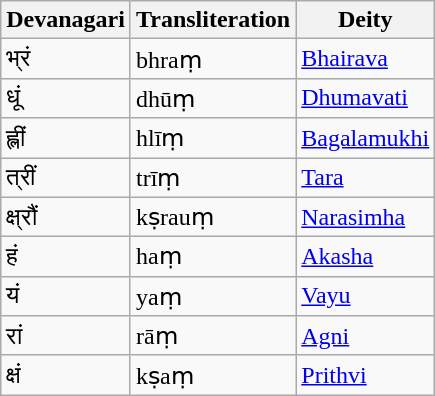<table class="wikitable">
<tr>
<th>Devanagari</th>
<th>Transliteration</th>
<th>Deity</th>
</tr>
<tr>
<td>भ्रं</td>
<td>bhraṃ</td>
<td><a href='#'>Bhairava</a></td>
</tr>
<tr>
<td>धूं</td>
<td>dhūṃ</td>
<td><a href='#'>Dhumavati</a></td>
</tr>
<tr>
<td>ह्लीं</td>
<td>hlīṃ</td>
<td><a href='#'>Bagalamukhi</a></td>
</tr>
<tr>
<td>त्रीं</td>
<td>trīṃ</td>
<td><a href='#'>Tara</a></td>
</tr>
<tr>
<td>क्ष्रौं</td>
<td>kṣrauṃ</td>
<td><a href='#'>Narasimha</a></td>
</tr>
<tr>
<td>हं</td>
<td>haṃ</td>
<td><a href='#'>Akasha</a></td>
</tr>
<tr>
<td>यं</td>
<td>yaṃ</td>
<td><a href='#'>Vayu</a></td>
</tr>
<tr>
<td>रां</td>
<td>rāṃ</td>
<td><a href='#'>Agni</a></td>
</tr>
<tr>
<td>क्षं</td>
<td>kṣaṃ</td>
<td><a href='#'>Prithvi</a></td>
</tr>
</table>
